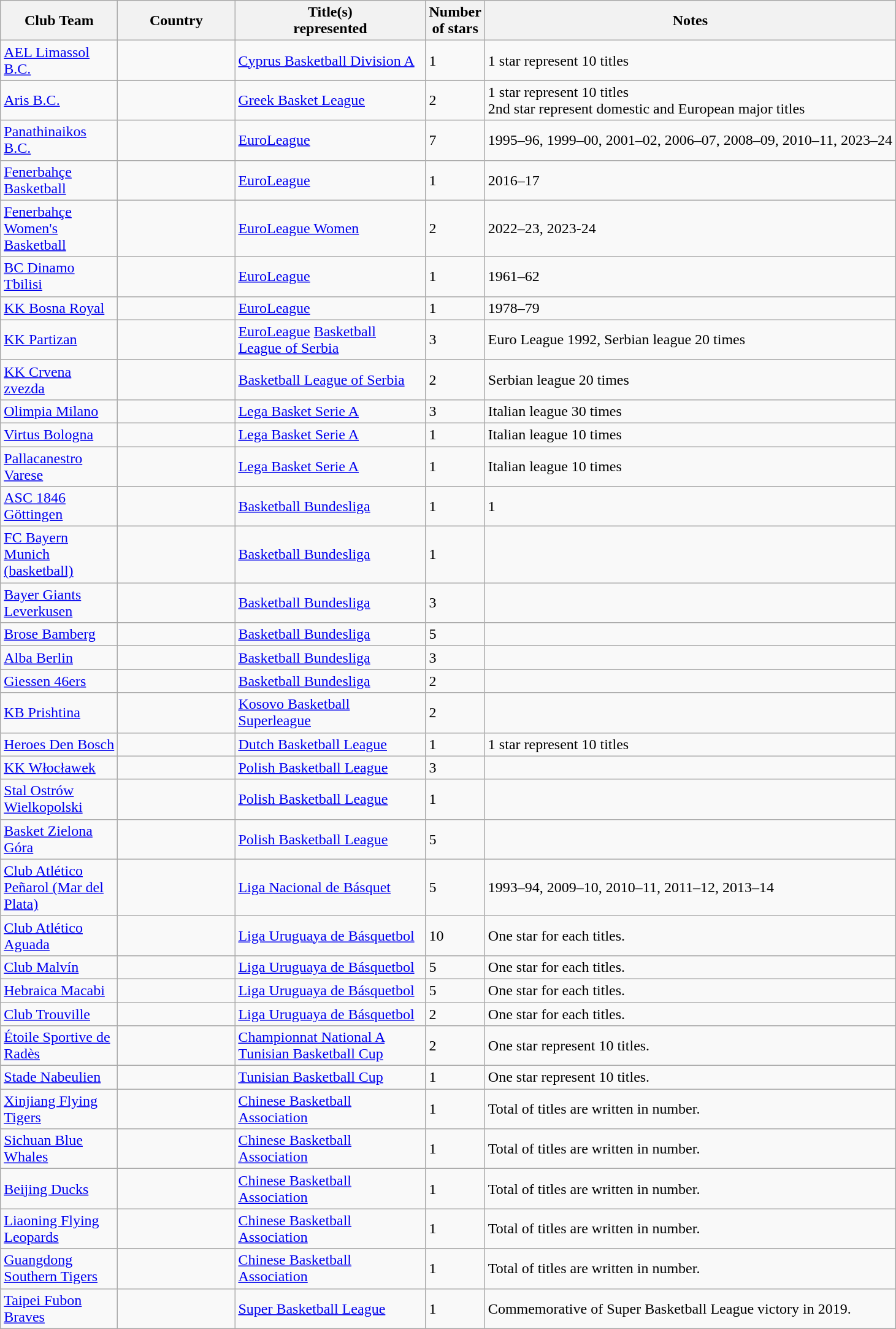<table class="wikitable sortable">
<tr>
<th width=120>Club Team</th>
<th width=120>Country</th>
<th width=200>Title(s)<br>represented</th>
<th>Number<br>of stars</th>
<th class="unsortable">Notes</th>
</tr>
<tr>
<td><a href='#'>AEL Limassol B.C.</a></td>
<td></td>
<td><a href='#'>Cyprus Basketball Division A</a></td>
<td>1</td>
<td>1 star represent 10 titles</td>
</tr>
<tr>
<td><a href='#'>Aris B.C.</a></td>
<td></td>
<td><a href='#'>Greek Basket League</a></td>
<td>2</td>
<td>1 star represent 10 titles<br>2nd star represent domestic and European major titles</td>
</tr>
<tr>
<td><a href='#'>Panathinaikos B.C.</a></td>
<td></td>
<td><a href='#'>EuroLeague</a></td>
<td>7</td>
<td>1995–96, 1999–00, 2001–02, 2006–07, 2008–09, 2010–11, 2023–24</td>
</tr>
<tr>
<td><a href='#'>Fenerbahçe Basketball</a></td>
<td></td>
<td><a href='#'>EuroLeague</a></td>
<td>1</td>
<td>2016–17</td>
</tr>
<tr>
<td><a href='#'>Fenerbahçe Women's Basketball</a></td>
<td></td>
<td><a href='#'>EuroLeague Women</a></td>
<td>2</td>
<td>2022–23, 2023-24</td>
</tr>
<tr>
<td><a href='#'>BC Dinamo Tbilisi</a></td>
<td></td>
<td><a href='#'>EuroLeague</a></td>
<td>1</td>
<td>1961–62</td>
</tr>
<tr>
<td><a href='#'>KK Bosna Royal</a></td>
<td></td>
<td><a href='#'>EuroLeague</a></td>
<td>1</td>
<td>1978–79</td>
</tr>
<tr>
<td><a href='#'>KK Partizan</a></td>
<td></td>
<td><a href='#'>EuroLeague</a> <a href='#'>Basketball League of Serbia</a></td>
<td>3</td>
<td>Euro League 1992, Serbian league 20 times</td>
</tr>
<tr>
<td><a href='#'>KK Crvena zvezda</a></td>
<td></td>
<td><a href='#'>Basketball League of Serbia</a></td>
<td>2</td>
<td>Serbian league 20 times</td>
</tr>
<tr>
<td><a href='#'>Olimpia Milano</a></td>
<td></td>
<td><a href='#'>Lega Basket Serie A</a></td>
<td>3</td>
<td>Italian league 30 times</td>
</tr>
<tr>
<td><a href='#'>Virtus Bologna</a></td>
<td></td>
<td><a href='#'>Lega Basket Serie A</a></td>
<td>1</td>
<td>Italian league 10 times</td>
</tr>
<tr>
<td><a href='#'>Pallacanestro Varese</a></td>
<td></td>
<td><a href='#'>Lega Basket Serie A</a></td>
<td>1</td>
<td>Italian league 10 times</td>
</tr>
<tr>
<td><a href='#'>ASC 1846 Göttingen</a></td>
<td></td>
<td><a href='#'>Basketball Bundesliga</a></td>
<td>1</td>
<td>1</td>
</tr>
<tr>
<td><a href='#'>FC Bayern Munich (basketball)</a></td>
<td></td>
<td><a href='#'>Basketball Bundesliga</a></td>
<td>1</td>
<td></td>
</tr>
<tr>
<td><a href='#'>Bayer Giants Leverkusen</a></td>
<td></td>
<td><a href='#'>Basketball Bundesliga</a></td>
<td>3</td>
<td></td>
</tr>
<tr>
<td><a href='#'>Brose Bamberg</a></td>
<td></td>
<td><a href='#'>Basketball Bundesliga</a></td>
<td>5</td>
<td></td>
</tr>
<tr>
<td><a href='#'>Alba Berlin</a></td>
<td></td>
<td><a href='#'>Basketball Bundesliga</a></td>
<td>3</td>
<td></td>
</tr>
<tr>
<td><a href='#'>Giessen 46ers</a></td>
<td></td>
<td><a href='#'>Basketball Bundesliga</a></td>
<td>2</td>
<td></td>
</tr>
<tr>
<td><a href='#'>KB Prishtina</a></td>
<td></td>
<td><a href='#'>Kosovo Basketball Superleague</a></td>
<td>2</td>
<td></td>
</tr>
<tr>
<td><a href='#'>Heroes Den Bosch</a></td>
<td></td>
<td><a href='#'>Dutch Basketball League</a></td>
<td>1</td>
<td>1 star represent 10 titles</td>
</tr>
<tr>
<td><a href='#'>KK Włocławek</a></td>
<td></td>
<td><a href='#'>Polish Basketball League</a></td>
<td>3</td>
<td></td>
</tr>
<tr>
<td><a href='#'>Stal Ostrów Wielkopolski</a></td>
<td></td>
<td><a href='#'>Polish Basketball League</a></td>
<td>1</td>
<td></td>
</tr>
<tr>
<td><a href='#'>Basket Zielona Góra</a></td>
<td></td>
<td><a href='#'>Polish Basketball League</a></td>
<td>5</td>
<td></td>
</tr>
<tr>
<td><a href='#'>Club Atlético Peñarol (Mar del Plata)</a></td>
<td></td>
<td><a href='#'>Liga Nacional de Básquet</a></td>
<td>5</td>
<td>1993–94, 2009–10, 2010–11, 2011–12, 2013–14</td>
</tr>
<tr>
<td><a href='#'>Club Atlético Aguada</a></td>
<td></td>
<td><a href='#'>Liga Uruguaya de Básquetbol</a></td>
<td>10</td>
<td>One star for each titles.</td>
</tr>
<tr>
<td><a href='#'>Club Malvín</a></td>
<td></td>
<td><a href='#'>Liga Uruguaya de Básquetbol</a></td>
<td>5</td>
<td>One star for each titles.</td>
</tr>
<tr>
<td><a href='#'>Hebraica Macabi</a></td>
<td></td>
<td><a href='#'>Liga Uruguaya de Básquetbol</a></td>
<td>5</td>
<td>One star for each titles.</td>
</tr>
<tr>
<td><a href='#'>Club Trouville</a></td>
<td></td>
<td><a href='#'>Liga Uruguaya de Básquetbol</a></td>
<td>2</td>
<td>One star for each titles.</td>
</tr>
<tr>
<td><a href='#'>Étoile Sportive de Radès</a></td>
<td></td>
<td><a href='#'>Championnat National A</a> <a href='#'>Tunisian Basketball Cup</a></td>
<td>2</td>
<td>One star represent 10 titles.</td>
</tr>
<tr>
<td><a href='#'>Stade Nabeulien</a></td>
<td></td>
<td><a href='#'>Tunisian Basketball Cup</a></td>
<td>1</td>
<td>One star represent 10 titles.</td>
</tr>
<tr>
<td><a href='#'>Xinjiang Flying Tigers</a></td>
<td></td>
<td><a href='#'>Chinese Basketball Association</a></td>
<td>1</td>
<td>Total of titles are written in number.</td>
</tr>
<tr>
<td><a href='#'>Sichuan Blue Whales</a></td>
<td></td>
<td><a href='#'>Chinese Basketball Association</a></td>
<td>1</td>
<td>Total of titles are written in number.</td>
</tr>
<tr>
<td><a href='#'>Beijing Ducks</a></td>
<td></td>
<td><a href='#'>Chinese Basketball Association</a></td>
<td>1</td>
<td>Total of titles are written in number.</td>
</tr>
<tr>
<td><a href='#'>Liaoning Flying Leopards</a></td>
<td></td>
<td><a href='#'>Chinese Basketball Association</a></td>
<td>1</td>
<td>Total of titles are written in number.</td>
</tr>
<tr>
<td><a href='#'>Guangdong Southern Tigers</a></td>
<td></td>
<td><a href='#'>Chinese Basketball Association</a></td>
<td>1</td>
<td>Total of titles are written in number.</td>
</tr>
<tr>
<td><a href='#'>Taipei Fubon Braves</a></td>
<td></td>
<td><a href='#'>Super Basketball League</a></td>
<td>1</td>
<td>Commemorative of Super Basketball League victory in 2019.</td>
</tr>
</table>
